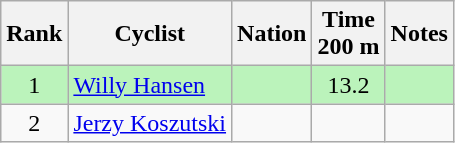<table class="wikitable sortable" style="text-align:center;">
<tr>
<th>Rank</th>
<th>Cyclist</th>
<th>Nation</th>
<th>Time<br>200 m</th>
<th>Notes</th>
</tr>
<tr bgcolor=bbf3bb>
<td>1</td>
<td align=left><a href='#'>Willy Hansen</a></td>
<td align=left></td>
<td>13.2</td>
<td></td>
</tr>
<tr>
<td>2</td>
<td align=left><a href='#'>Jerzy Koszutski</a></td>
<td align=left></td>
<td></td>
<td></td>
</tr>
</table>
